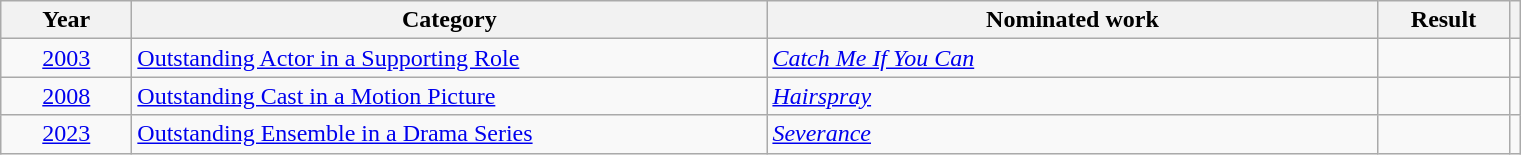<table class=wikitable>
<tr>
<th scope="col" style="width:5em;">Year</th>
<th scope="col" style="width:26em;">Category</th>
<th scope="col" style="width:25em;">Nominated work</th>
<th scope="col" style="width:5em;">Result</th>
<th></th>
</tr>
<tr>
<td style="text-align:center;"><a href='#'>2003</a></td>
<td><a href='#'>Outstanding Actor in a Supporting Role</a></td>
<td><em><a href='#'>Catch Me If You Can</a></em></td>
<td></td>
<td style="text-align:center;"></td>
</tr>
<tr>
<td style="text-align:center;"><a href='#'>2008</a></td>
<td><a href='#'>Outstanding Cast in a Motion Picture</a></td>
<td><em><a href='#'>Hairspray</a></em></td>
<td></td>
<td style="text-align:center;"></td>
</tr>
<tr>
<td style="text-align:center;"><a href='#'>2023</a></td>
<td><a href='#'>Outstanding Ensemble in a Drama Series</a></td>
<td><em><a href='#'>Severance</a></em></td>
<td></td>
<td style="text-align:center;"></td>
</tr>
</table>
